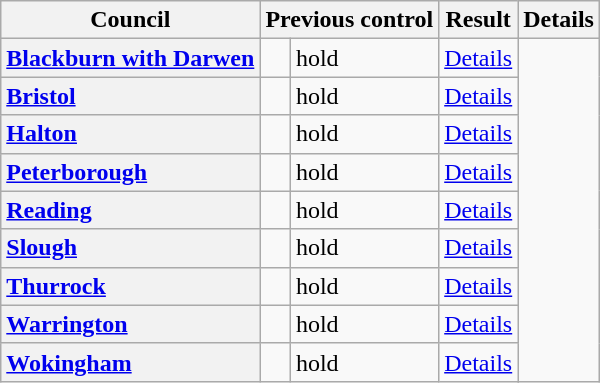<table class="wikitable sortable" border="1">
<tr>
<th scope="col">Council</th>
<th colspan=2>Previous control</th>
<th colspan=2>Result</th>
<th class="unsortable" scope="col">Details</th>
</tr>
<tr>
<th scope="row" style="text-align: left;"><a href='#'>Blackburn with Darwen</a></th>
<td></td>
<td> hold</td>
<td><a href='#'>Details</a></td>
</tr>
<tr>
<th scope="row" style="text-align: left;"><a href='#'>Bristol</a></th>
<td></td>
<td> hold</td>
<td><a href='#'>Details</a></td>
</tr>
<tr>
<th scope="row" style="text-align: left;"><a href='#'>Halton</a></th>
<td></td>
<td> hold</td>
<td><a href='#'>Details</a></td>
</tr>
<tr>
<th scope="row" style="text-align: left;"><a href='#'>Peterborough</a></th>
<td></td>
<td> hold</td>
<td><a href='#'>Details</a></td>
</tr>
<tr>
<th scope="row" style="text-align: left;"><a href='#'>Reading</a></th>
<td></td>
<td> hold</td>
<td><a href='#'>Details</a></td>
</tr>
<tr>
<th scope="row" style="text-align: left;"><a href='#'>Slough</a></th>
<td></td>
<td> hold</td>
<td><a href='#'>Details</a></td>
</tr>
<tr>
<th scope="row" style="text-align: left;"><a href='#'>Thurrock</a></th>
<td></td>
<td> hold</td>
<td><a href='#'>Details</a></td>
</tr>
<tr>
<th scope="row" style="text-align: left;"><a href='#'>Warrington</a></th>
<td></td>
<td> hold</td>
<td><a href='#'>Details</a></td>
</tr>
<tr>
<th scope="row" style="text-align: left;"><a href='#'>Wokingham</a></th>
<td></td>
<td> hold</td>
<td><a href='#'>Details</a></td>
</tr>
</table>
